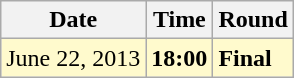<table class="wikitable">
<tr>
<th>Date</th>
<th>Time</th>
<th>Round</th>
</tr>
<tr style=background:lemonchiffon>
<td>June 22, 2013</td>
<td><strong>18:00</strong></td>
<td><strong>Final</strong></td>
</tr>
</table>
